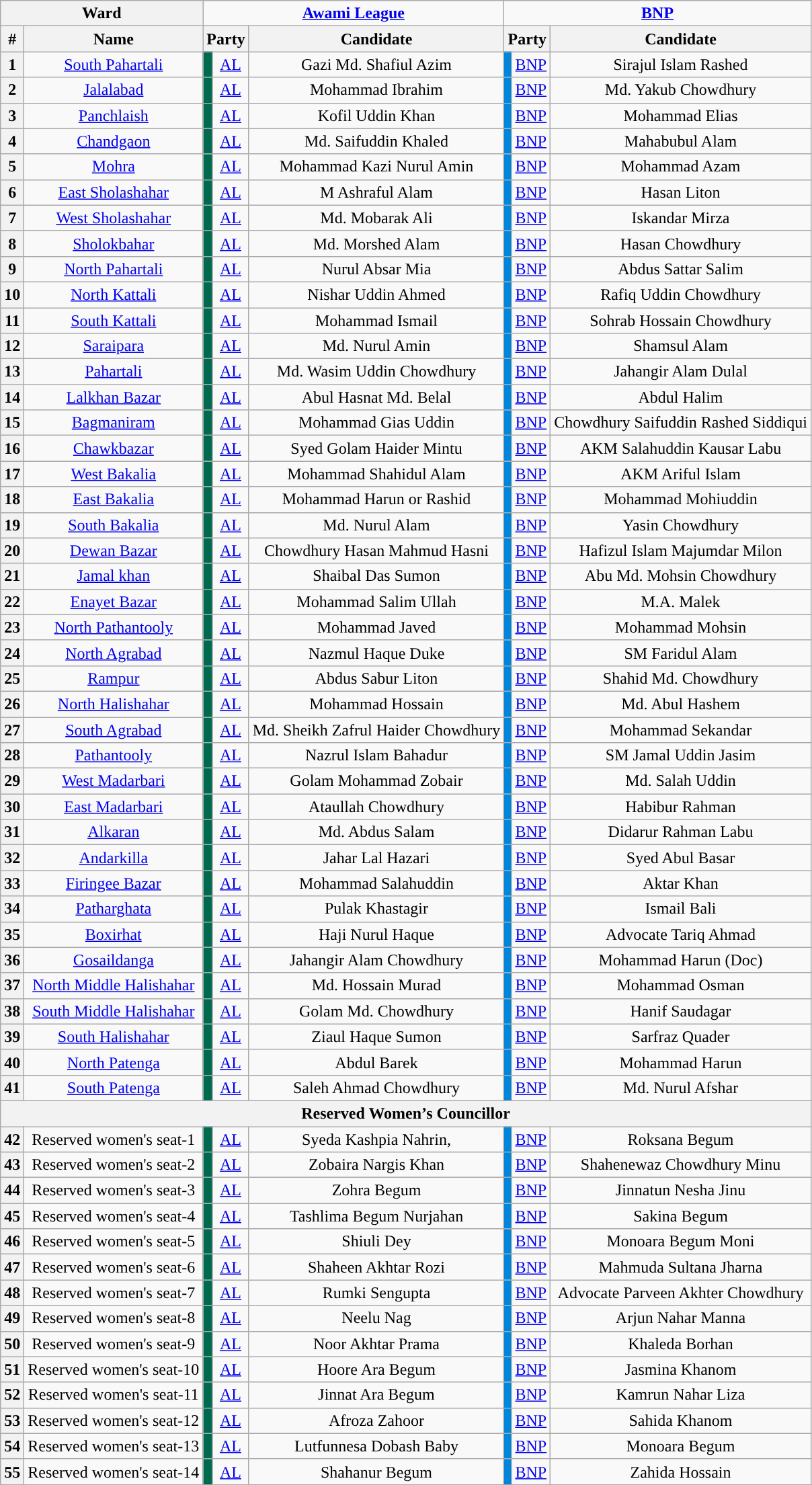<table class="wikitable sortable" style="text-align:center;">
<tr>
<th colspan="2">Ward</th>
<td colspan="3"><a href='#'><span><strong>Awami League</strong></span></a></td>
<td colspan="3" bgcolor=><a href='#'><span><strong>BNP</strong></span></a></td>
</tr>
<tr>
<th>#</th>
<th>Name</th>
<th colspan="2">Party</th>
<th>Candidate</th>
<th colspan="2">Party</th>
<th>Candidate</th>
</tr>
<tr>
<th>1</th>
<td><a href='#'>South Pahartali</a></td>
<td bgcolor=#006A4E></td>
<td><a href='#'>AL</a></td>
<td>Gazi Md. Shafiul Azim</td>
<td bgcolor=#0087DC></td>
<td><a href='#'>BNP</a></td>
<td>Sirajul Islam Rashed</td>
</tr>
<tr>
<th>2</th>
<td><a href='#'>Jalalabad</a></td>
<td bgcolor=#006A4E></td>
<td><a href='#'>AL</a></td>
<td>Mohammad Ibrahim</td>
<td bgcolor=#0087DC></td>
<td><a href='#'>BNP</a></td>
<td>Md. Yakub Chowdhury</td>
</tr>
<tr>
<th>3</th>
<td><a href='#'>Panchlaish</a></td>
<td bgcolor=#006A4E></td>
<td><a href='#'>AL</a></td>
<td>Kofil Uddin Khan</td>
<td bgcolor=#0087DC></td>
<td><a href='#'>BNP</a></td>
<td>Mohammad Elias</td>
</tr>
<tr>
<th>4</th>
<td><a href='#'>Chandgaon</a></td>
<td bgcolor=#006A4E></td>
<td><a href='#'>AL</a></td>
<td>Md. Saifuddin Khaled</td>
<td bgcolor=#0087DC></td>
<td><a href='#'>BNP</a></td>
<td>Mahabubul Alam</td>
</tr>
<tr>
<th>5</th>
<td><a href='#'>Mohra</a></td>
<td bgcolor=#006A4E></td>
<td><a href='#'>AL</a></td>
<td>Mohammad Kazi Nurul Amin</td>
<td bgcolor=#0087DC></td>
<td><a href='#'>BNP</a></td>
<td>Mohammad Azam</td>
</tr>
<tr>
<th>6</th>
<td><a href='#'>East Sholashahar</a></td>
<td bgcolor=#006A4E></td>
<td><a href='#'>AL</a></td>
<td>M Ashraful Alam</td>
<td bgcolor=#0087DC></td>
<td><a href='#'>BNP</a></td>
<td>Hasan Liton</td>
</tr>
<tr>
<th>7</th>
<td><a href='#'>West Sholashahar</a></td>
<td bgcolor=#006A4E></td>
<td><a href='#'>AL</a></td>
<td>Md. Mobarak Ali</td>
<td bgcolor=#0087DC></td>
<td><a href='#'>BNP</a></td>
<td>Iskandar Mirza</td>
</tr>
<tr>
<th>8</th>
<td><a href='#'>Sholokbahar</a></td>
<td bgcolor=#006A4E></td>
<td><a href='#'>AL</a></td>
<td>Md. Morshed Alam</td>
<td bgcolor=#0087DC></td>
<td><a href='#'>BNP</a></td>
<td>Hasan Chowdhury</td>
</tr>
<tr>
<th>9</th>
<td><a href='#'>North Pahartali</a></td>
<td bgcolor=#006A4E></td>
<td><a href='#'>AL</a></td>
<td>Nurul Absar Mia</td>
<td bgcolor=#0087DC></td>
<td><a href='#'>BNP</a></td>
<td>Abdus Sattar Salim</td>
</tr>
<tr>
<th>10</th>
<td><a href='#'>North Kattali</a></td>
<td bgcolor=#006A4E></td>
<td><a href='#'>AL</a></td>
<td>Nishar Uddin Ahmed</td>
<td bgcolor=#0087DC></td>
<td><a href='#'>BNP</a></td>
<td>Rafiq Uddin Chowdhury</td>
</tr>
<tr>
<th>11</th>
<td><a href='#'>South Kattali</a></td>
<td bgcolor=#006A4E></td>
<td><a href='#'>AL</a></td>
<td>Mohammad Ismail</td>
<td bgcolor=#0087DC></td>
<td><a href='#'>BNP</a></td>
<td>Sohrab Hossain Chowdhury</td>
</tr>
<tr>
<th>12</th>
<td><a href='#'>Saraipara</a></td>
<td bgcolor=#006A4E></td>
<td><a href='#'>AL</a></td>
<td>Md. Nurul Amin</td>
<td bgcolor=#0087DC></td>
<td><a href='#'>BNP</a></td>
<td>Shamsul Alam</td>
</tr>
<tr>
<th>13</th>
<td><a href='#'>Pahartali</a></td>
<td bgcolor=#006A4E></td>
<td><a href='#'>AL</a></td>
<td>Md. Wasim Uddin Chowdhury</td>
<td bgcolor=#0087DC></td>
<td><a href='#'>BNP</a></td>
<td>Jahangir Alam Dulal</td>
</tr>
<tr>
<th>14</th>
<td><a href='#'>Lalkhan Bazar</a></td>
<td bgcolor=#006A4E></td>
<td><a href='#'>AL</a></td>
<td>Abul Hasnat Md. Belal</td>
<td bgcolor=#0087DC></td>
<td><a href='#'>BNP</a></td>
<td>Abdul Halim</td>
</tr>
<tr>
<th>15</th>
<td><a href='#'>Bagmaniram</a></td>
<td bgcolor=#006A4E></td>
<td><a href='#'>AL</a></td>
<td>Mohammad Gias Uddin</td>
<td bgcolor=#0087DC></td>
<td><a href='#'>BNP</a></td>
<td>Chowdhury Saifuddin Rashed Siddiqui</td>
</tr>
<tr>
<th>16</th>
<td><a href='#'>Chawkbazar</a></td>
<td bgcolor=#006A4E></td>
<td><a href='#'>AL</a></td>
<td>Syed Golam Haider Mintu</td>
<td bgcolor=#0087DC></td>
<td><a href='#'>BNP</a></td>
<td>AKM Salahuddin Kausar Labu</td>
</tr>
<tr>
<th>17</th>
<td><a href='#'>West Bakalia</a></td>
<td bgcolor=#006A4E></td>
<td><a href='#'>AL</a></td>
<td>Mohammad Shahidul Alam</td>
<td bgcolor=#0087DC></td>
<td><a href='#'>BNP</a></td>
<td>AKM Ariful Islam</td>
</tr>
<tr>
<th>18</th>
<td><a href='#'>East Bakalia</a></td>
<td bgcolor=#006A4E></td>
<td><a href='#'>AL</a></td>
<td>Mohammad Harun or Rashid</td>
<td bgcolor=#0087DC></td>
<td><a href='#'>BNP</a></td>
<td>Mohammad Mohiuddin</td>
</tr>
<tr>
<th>19</th>
<td><a href='#'>South Bakalia</a></td>
<td bgcolor=#006A4E></td>
<td><a href='#'>AL</a></td>
<td>Md. Nurul Alam</td>
<td bgcolor=#0087DC></td>
<td><a href='#'>BNP</a></td>
<td>Yasin Chowdhury</td>
</tr>
<tr>
<th>20</th>
<td><a href='#'>Dewan Bazar</a></td>
<td bgcolor=#006A4E></td>
<td><a href='#'>AL</a></td>
<td>Chowdhury Hasan Mahmud Hasni</td>
<td bgcolor=#0087DC></td>
<td><a href='#'>BNP</a></td>
<td>Hafizul Islam Majumdar Milon</td>
</tr>
<tr>
<th>21</th>
<td><a href='#'>Jamal khan</a></td>
<td bgcolor=#006A4E></td>
<td><a href='#'>AL</a></td>
<td>Shaibal Das Sumon</td>
<td bgcolor=#0087DC></td>
<td><a href='#'>BNP</a></td>
<td>Abu Md. Mohsin Chowdhury</td>
</tr>
<tr>
<th>22</th>
<td><a href='#'>Enayet Bazar</a></td>
<td bgcolor=#006A4E></td>
<td><a href='#'>AL</a></td>
<td>Mohammad Salim Ullah</td>
<td bgcolor=#0087DC></td>
<td><a href='#'>BNP</a></td>
<td>M.A. Malek</td>
</tr>
<tr>
<th>23</th>
<td><a href='#'>North Pathantooly</a></td>
<td bgcolor=#006A4E></td>
<td><a href='#'>AL</a></td>
<td>Mohammad Javed</td>
<td bgcolor=#0087DC></td>
<td><a href='#'>BNP</a></td>
<td>Mohammad Mohsin</td>
</tr>
<tr>
<th>24</th>
<td><a href='#'>North Agrabad</a></td>
<td bgcolor=#006A4E></td>
<td><a href='#'>AL</a></td>
<td>Nazmul Haque Duke</td>
<td bgcolor=#0087DC></td>
<td><a href='#'>BNP</a></td>
<td>SM Faridul Alam</td>
</tr>
<tr>
<th>25</th>
<td><a href='#'>Rampur</a></td>
<td bgcolor=#006A4E></td>
<td><a href='#'>AL</a></td>
<td>Abdus Sabur Liton</td>
<td bgcolor=#0087DC></td>
<td><a href='#'>BNP</a></td>
<td>Shahid Md. Chowdhury</td>
</tr>
<tr>
<th>26</th>
<td><a href='#'>North Halishahar</a></td>
<td bgcolor=#006A4E></td>
<td><a href='#'>AL</a></td>
<td>Mohammad Hossain</td>
<td bgcolor=#0087DC></td>
<td><a href='#'>BNP</a></td>
<td>Md. Abul Hashem</td>
</tr>
<tr>
<th>27</th>
<td><a href='#'>South Agrabad</a></td>
<td bgcolor=#006A4E></td>
<td><a href='#'>AL</a></td>
<td>Md. Sheikh Zafrul Haider Chowdhury</td>
<td bgcolor=#0087DC></td>
<td><a href='#'>BNP</a></td>
<td>Mohammad Sekandar</td>
</tr>
<tr>
<th>28</th>
<td><a href='#'>Pathantooly</a></td>
<td bgcolor=#006A4E></td>
<td><a href='#'>AL</a></td>
<td>Nazrul Islam Bahadur</td>
<td bgcolor=#0087DC></td>
<td><a href='#'>BNP</a></td>
<td>SM Jamal Uddin Jasim</td>
</tr>
<tr>
<th>29</th>
<td><a href='#'>West Madarbari</a></td>
<td bgcolor=#006A4E></td>
<td><a href='#'>AL</a></td>
<td>Golam Mohammad Zobair</td>
<td bgcolor=#0087DC></td>
<td><a href='#'>BNP</a></td>
<td>Md. Salah Uddin</td>
</tr>
<tr>
<th>30</th>
<td><a href='#'>East Madarbari</a></td>
<td bgcolor=#006A4E></td>
<td><a href='#'>AL</a></td>
<td>Ataullah Chowdhury</td>
<td bgcolor=#0087DC></td>
<td><a href='#'>BNP</a></td>
<td>Habibur Rahman</td>
</tr>
<tr>
<th>31</th>
<td><a href='#'>Alkaran</a></td>
<td bgcolor=#006A4E></td>
<td><a href='#'>AL</a></td>
<td>Md. Abdus Salam</td>
<td bgcolor=#0087DC></td>
<td><a href='#'>BNP</a></td>
<td>Didarur Rahman Labu</td>
</tr>
<tr>
<th>32</th>
<td><a href='#'>Andarkilla</a></td>
<td bgcolor=#006A4E></td>
<td><a href='#'>AL</a></td>
<td>Jahar Lal Hazari</td>
<td bgcolor=#0087DC></td>
<td><a href='#'>BNP</a></td>
<td>Syed Abul Basar</td>
</tr>
<tr>
<th>33</th>
<td><a href='#'>Firingee Bazar</a></td>
<td bgcolor=#006A4E></td>
<td><a href='#'>AL</a></td>
<td>Mohammad Salahuddin</td>
<td bgcolor=#0087DC></td>
<td><a href='#'>BNP</a></td>
<td>Aktar Khan</td>
</tr>
<tr>
<th>34</th>
<td><a href='#'>Patharghata</a></td>
<td bgcolor=#006A4E></td>
<td><a href='#'>AL</a></td>
<td>Pulak Khastagir</td>
<td bgcolor=#0087DC></td>
<td><a href='#'>BNP</a></td>
<td>Ismail Bali</td>
</tr>
<tr>
<th>35</th>
<td><a href='#'>Boxirhat</a></td>
<td bgcolor=#006A4E></td>
<td><a href='#'>AL</a></td>
<td>Haji Nurul Haque</td>
<td bgcolor=#0087DC></td>
<td><a href='#'>BNP</a></td>
<td>Advocate Tariq Ahmad</td>
</tr>
<tr>
<th>36</th>
<td><a href='#'>Gosaildanga</a></td>
<td bgcolor=#006A4E></td>
<td><a href='#'>AL</a></td>
<td>Jahangir Alam Chowdhury</td>
<td bgcolor=#0087DC></td>
<td><a href='#'>BNP</a></td>
<td>Mohammad Harun (Doc)</td>
</tr>
<tr>
<th>37</th>
<td><a href='#'>North Middle Halishahar</a></td>
<td bgcolor=#006A4E></td>
<td><a href='#'>AL</a></td>
<td>Md. Hossain Murad</td>
<td bgcolor=#0087DC></td>
<td><a href='#'>BNP</a></td>
<td>Mohammad Osman</td>
</tr>
<tr>
<th>38</th>
<td><a href='#'>South Middle Halishahar</a></td>
<td bgcolor=#006A4E></td>
<td><a href='#'>AL</a></td>
<td>Golam Md. Chowdhury</td>
<td bgcolor=#0087DC></td>
<td><a href='#'>BNP</a></td>
<td>Hanif Saudagar</td>
</tr>
<tr>
<th>39</th>
<td><a href='#'>South Halishahar</a></td>
<td bgcolor=#006A4E></td>
<td><a href='#'>AL</a></td>
<td>Ziaul Haque Sumon</td>
<td bgcolor=#0087DC></td>
<td><a href='#'>BNP</a></td>
<td>Sarfraz Quader</td>
</tr>
<tr>
<th>40</th>
<td><a href='#'>North Patenga</a></td>
<td bgcolor=#006A4E></td>
<td><a href='#'>AL</a></td>
<td>Abdul Barek</td>
<td bgcolor=#0087DC></td>
<td><a href='#'>BNP</a></td>
<td>Mohammad Harun</td>
</tr>
<tr>
<th>41</th>
<td><a href='#'>South Patenga</a></td>
<td bgcolor=#006A4E></td>
<td><a href='#'>AL</a></td>
<td>Saleh Ahmad Chowdhury</td>
<td bgcolor=#0087DC></td>
<td><a href='#'>BNP</a></td>
<td>Md. Nurul Afshar</td>
</tr>
<tr>
<th colspan="8"><strong>Reserved Women’s Councillor</strong></th>
</tr>
<tr>
<th>42</th>
<td>Reserved women's seat-1</td>
<td bgcolor=#006A4E></td>
<td><a href='#'>AL</a></td>
<td>Syeda Kashpia Nahrin,</td>
<td bgcolor=#0087DC></td>
<td><a href='#'>BNP</a></td>
<td>Roksana Begum</td>
</tr>
<tr>
<th>43</th>
<td>Reserved women's seat-2</td>
<td bgcolor=#006A4E></td>
<td><a href='#'>AL</a></td>
<td>Zobaira Nargis Khan</td>
<td bgcolor=#0087DC></td>
<td><a href='#'>BNP</a></td>
<td>Shahenewaz Chowdhury Minu</td>
</tr>
<tr>
<th>44</th>
<td>Reserved women's seat-3</td>
<td bgcolor=#006A4E></td>
<td><a href='#'>AL</a></td>
<td>Zohra Begum</td>
<td bgcolor=#0087DC></td>
<td><a href='#'>BNP</a></td>
<td>Jinnatun Nesha Jinu</td>
</tr>
<tr>
<th>45</th>
<td>Reserved women's seat-4</td>
<td bgcolor=#006A4E></td>
<td><a href='#'>AL</a></td>
<td>Tashlima Begum Nurjahan</td>
<td bgcolor=#0087DC></td>
<td><a href='#'>BNP</a></td>
<td>Sakina Begum</td>
</tr>
<tr>
<th>46</th>
<td>Reserved women's seat-5</td>
<td bgcolor=#006A4E></td>
<td><a href='#'>AL</a></td>
<td>Shiuli Dey</td>
<td bgcolor=#0087DC></td>
<td><a href='#'>BNP</a></td>
<td>Monoara Begum Moni</td>
</tr>
<tr>
<th>47</th>
<td>Reserved women's seat-6</td>
<td bgcolor=#006A4E></td>
<td><a href='#'>AL</a></td>
<td>Shaheen Akhtar Rozi</td>
<td bgcolor=#0087DC></td>
<td><a href='#'>BNP</a></td>
<td>Mahmuda Sultana Jharna</td>
</tr>
<tr>
<th>48</th>
<td>Reserved women's seat-7</td>
<td bgcolor=#006A4E></td>
<td><a href='#'>AL</a></td>
<td>Rumki Sengupta</td>
<td bgcolor=#0087DC></td>
<td><a href='#'>BNP</a></td>
<td>Advocate Parveen Akhter Chowdhury</td>
</tr>
<tr>
<th>49</th>
<td>Reserved women's seat-8</td>
<td bgcolor=#006A4E></td>
<td><a href='#'>AL</a></td>
<td>Neelu Nag</td>
<td bgcolor=#0087DC></td>
<td><a href='#'>BNP</a></td>
<td>Arjun Nahar  Manna</td>
</tr>
<tr>
<th>50</th>
<td>Reserved women's seat-9</td>
<td bgcolor=#006A4E></td>
<td><a href='#'>AL</a></td>
<td>Noor Akhtar Prama</td>
<td bgcolor=#0087DC></td>
<td><a href='#'>BNP</a></td>
<td>Khaleda Borhan</td>
</tr>
<tr>
<th>51</th>
<td>Reserved women's seat-10</td>
<td bgcolor=#006A4E></td>
<td><a href='#'>AL</a></td>
<td>Hoore Ara Begum</td>
<td bgcolor=#0087DC></td>
<td><a href='#'>BNP</a></td>
<td>Jasmina Khanom</td>
</tr>
<tr>
<th>52</th>
<td>Reserved women's seat-11</td>
<td bgcolor=#006A4E></td>
<td><a href='#'>AL</a></td>
<td>Jinnat Ara Begum</td>
<td bgcolor=#0087DC></td>
<td><a href='#'>BNP</a></td>
<td>Kamrun Nahar Liza</td>
</tr>
<tr>
<th>53</th>
<td>Reserved women's seat-12</td>
<td bgcolor=#006A4E></td>
<td><a href='#'>AL</a></td>
<td>Afroza Zahoor</td>
<td bgcolor=#0087DC></td>
<td><a href='#'>BNP</a></td>
<td>Sahida Khanom</td>
</tr>
<tr>
<th>54</th>
<td>Reserved women's seat-13</td>
<td bgcolor=#006A4E></td>
<td><a href='#'>AL</a></td>
<td>Lutfunnesa Dobash Baby</td>
<td bgcolor=#0087DC></td>
<td><a href='#'>BNP</a></td>
<td>Monoara Begum</td>
</tr>
<tr>
<th>55</th>
<td>Reserved women's seat-14</td>
<td bgcolor=#006A4E></td>
<td><a href='#'>AL</a></td>
<td>Shahanur Begum</td>
<td bgcolor=#0087DC></td>
<td><a href='#'>BNP</a></td>
<td>Zahida Hossain</td>
</tr>
</table>
